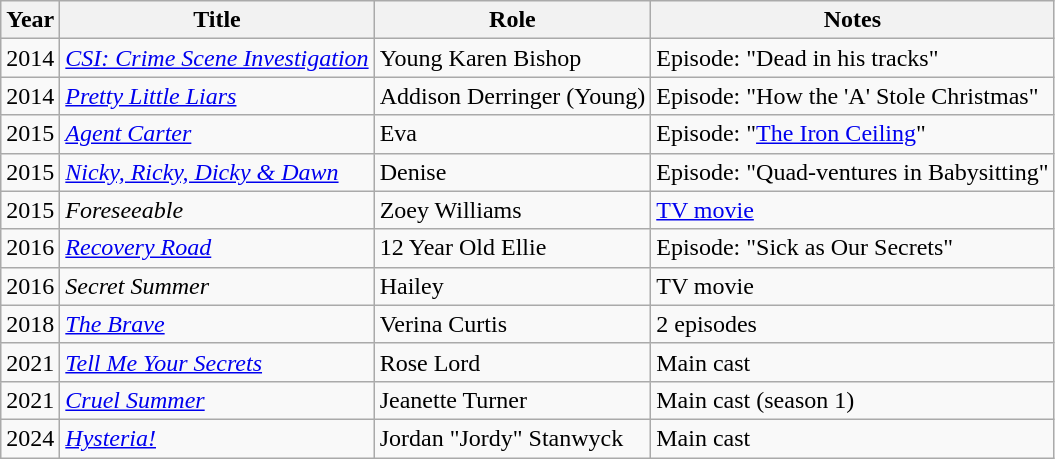<table class= "wikitable">
<tr>
<th>Year</th>
<th>Title</th>
<th>Role</th>
<th>Notes</th>
</tr>
<tr>
<td>2014</td>
<td><em><a href='#'>CSI: Crime Scene Investigation</a></em></td>
<td>Young Karen Bishop</td>
<td>Episode: "Dead in his tracks"</td>
</tr>
<tr>
<td>2014</td>
<td><em><a href='#'>Pretty Little Liars</a></em></td>
<td>Addison Derringer (Young)</td>
<td>Episode: "How the 'A' Stole Christmas"</td>
</tr>
<tr>
<td>2015</td>
<td><em><a href='#'>Agent Carter</a></em></td>
<td>Eva</td>
<td>Episode: "<a href='#'>The Iron Ceiling</a>"</td>
</tr>
<tr>
<td>2015</td>
<td><em><a href='#'>Nicky, Ricky, Dicky & Dawn</a></em></td>
<td>Denise</td>
<td>Episode: "Quad-ventures in Babysitting"</td>
</tr>
<tr>
<td>2015</td>
<td><em>Foreseeable</em></td>
<td>Zoey Williams</td>
<td><a href='#'>TV movie</a></td>
</tr>
<tr>
<td>2016</td>
<td><em><a href='#'>Recovery Road</a></em></td>
<td>12 Year Old Ellie</td>
<td>Episode: "Sick as Our Secrets"</td>
</tr>
<tr>
<td>2016</td>
<td><em>Secret Summer</em></td>
<td>Hailey</td>
<td>TV movie</td>
</tr>
<tr>
<td>2018</td>
<td><em><a href='#'>The Brave</a></em></td>
<td>Verina Curtis</td>
<td>2 episodes</td>
</tr>
<tr>
<td>2021</td>
<td><em><a href='#'>Tell Me Your Secrets</a></em></td>
<td>Rose Lord</td>
<td>Main cast</td>
</tr>
<tr>
<td>2021</td>
<td><em><a href='#'>Cruel Summer</a></em></td>
<td>Jeanette Turner</td>
<td>Main cast (season 1)</td>
</tr>
<tr>
<td>2024</td>
<td><em><a href='#'>Hysteria!</a></em></td>
<td>Jordan "Jordy" Stanwyck</td>
<td>Main cast</td>
</tr>
</table>
